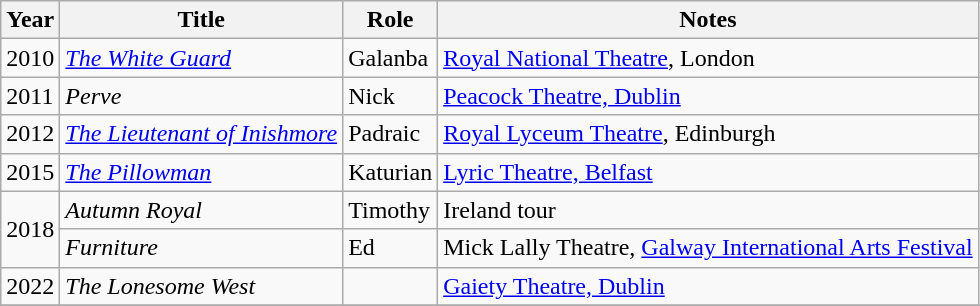<table class="wikitable">
<tr>
<th>Year</th>
<th>Title</th>
<th>Role</th>
<th>Notes</th>
</tr>
<tr>
<td>2010</td>
<td><em><a href='#'>The White Guard</a></em></td>
<td>Galanba</td>
<td><a href='#'>Royal National Theatre</a>, London</td>
</tr>
<tr>
<td>2011</td>
<td><em>Perve</em></td>
<td>Nick</td>
<td><a href='#'>Peacock Theatre, Dublin</a></td>
</tr>
<tr>
<td>2012</td>
<td><em><a href='#'>The Lieutenant of Inishmore</a></em></td>
<td>Padraic</td>
<td><a href='#'>Royal Lyceum Theatre</a>, Edinburgh</td>
</tr>
<tr>
<td>2015</td>
<td><em><a href='#'>The Pillowman</a></em></td>
<td>Katurian</td>
<td><a href='#'>Lyric Theatre, Belfast</a></td>
</tr>
<tr>
<td rowspan="2">2018</td>
<td><em>Autumn Royal</em></td>
<td>Timothy</td>
<td>Ireland tour</td>
</tr>
<tr>
<td><em>Furniture</em></td>
<td>Ed</td>
<td>Mick Lally Theatre, <a href='#'>Galway International Arts Festival</a></td>
</tr>
<tr>
<td>2022</td>
<td><em>The Lonesome West</em></td>
<td></td>
<td><a href='#'>Gaiety Theatre, Dublin</a></td>
</tr>
<tr>
</tr>
</table>
